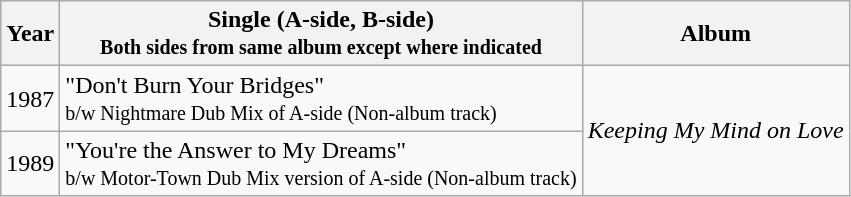<table class="wikitable">
<tr>
<th scope="col">Year</th>
<th scope="col">Single (A-side, B-side)<br><small>Both sides from same album except where indicated</small></th>
<th scope="col">Album</th>
</tr>
<tr>
<td align="center">1987</td>
<td align="left">"Don't Burn Your Bridges"<br><small>b/w Nightmare Dub Mix of A-side (Non-album track)</small></td>
<td align="left" rowspan="2"><em>Keeping My Mind on Love</em></td>
</tr>
<tr>
<td align="center">1989</td>
<td align="left">"You're the Answer to My Dreams"<br><small>b/w Motor-Town Dub Mix version of A-side (Non-album track)</small></td>
</tr>
</table>
